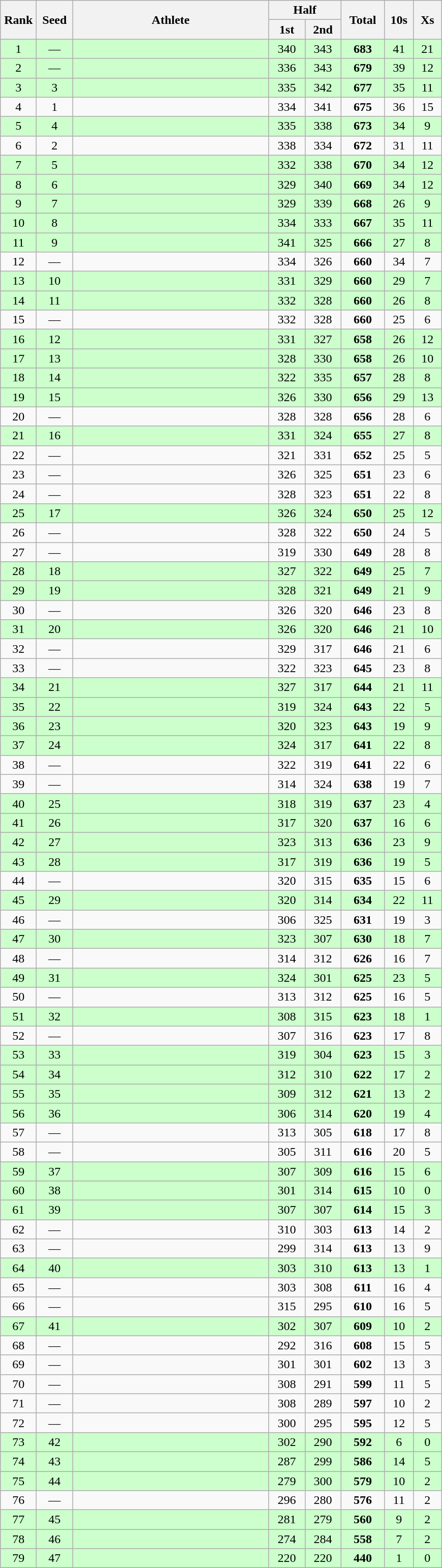<table class="wikitable" style="text-align:center">
<tr>
<th rowspan=2 width=40>Rank</th>
<th rowspan=2 width=40>Seed</th>
<th rowspan=2 width=250>Athlete</th>
<th colspan=2>Half</th>
<th rowspan=2 width=50>Total</th>
<th rowspan=2 width=30>10s</th>
<th rowspan=2 width=30>Xs</th>
</tr>
<tr>
<th width=40>1st</th>
<th width=40>2nd</th>
</tr>
<tr bgcolor=ccffcc>
<td>1 </td>
<td>—</td>
<td align=left></td>
<td>340</td>
<td>343</td>
<td><strong>683</strong></td>
<td>41</td>
<td>21</td>
</tr>
<tr bgcolor=ccffcc>
<td>2 </td>
<td>—</td>
<td align=left></td>
<td>336</td>
<td>343</td>
<td><strong>679</strong></td>
<td>39</td>
<td>12</td>
</tr>
<tr bgcolor=ccffcc>
<td>3</td>
<td>3</td>
<td align=left></td>
<td>335</td>
<td>342</td>
<td><strong>677</strong></td>
<td>35</td>
<td>11</td>
</tr>
<tr>
<td>4 </td>
<td>1</td>
<td align=left></td>
<td>334</td>
<td>341</td>
<td><strong>675</strong></td>
<td>36</td>
<td>15</td>
</tr>
<tr bgcolor=ccffcc>
<td>5</td>
<td>4</td>
<td align=left></td>
<td>335</td>
<td>338</td>
<td><strong>673</strong></td>
<td>34</td>
<td>9</td>
</tr>
<tr>
<td>6 </td>
<td>2</td>
<td align=left></td>
<td>338</td>
<td>334</td>
<td><strong>672</strong></td>
<td>31</td>
<td>11</td>
</tr>
<tr bgcolor=ccffcc>
<td>7</td>
<td>5</td>
<td align=left></td>
<td>332</td>
<td>338</td>
<td><strong>670</strong></td>
<td>34</td>
<td>12</td>
</tr>
<tr bgcolor=ccffcc>
<td>8</td>
<td>6</td>
<td align=left></td>
<td>329</td>
<td>340</td>
<td><strong>669</strong></td>
<td>34</td>
<td>12</td>
</tr>
<tr bgcolor=ccffcc>
<td>9</td>
<td>7</td>
<td align=left></td>
<td>329</td>
<td>339</td>
<td><strong>668</strong></td>
<td>26</td>
<td>9</td>
</tr>
<tr bgcolor=ccffcc>
<td>10</td>
<td>8</td>
<td align=left></td>
<td>334</td>
<td>333</td>
<td><strong>667</strong></td>
<td>35</td>
<td>11</td>
</tr>
<tr bgcolor=ccffcc>
<td>11</td>
<td>9</td>
<td align=left></td>
<td>341</td>
<td>325</td>
<td><strong>666</strong></td>
<td>27</td>
<td>8</td>
</tr>
<tr>
<td>12</td>
<td>—</td>
<td align=left></td>
<td>334</td>
<td>326</td>
<td><strong>660</strong></td>
<td>34</td>
<td>7</td>
</tr>
<tr bgcolor=ccffcc>
<td>13</td>
<td>10</td>
<td align=left></td>
<td>331</td>
<td>329</td>
<td><strong>660</strong></td>
<td>29</td>
<td>7</td>
</tr>
<tr bgcolor=ccffcc>
<td>14</td>
<td>11</td>
<td align=left></td>
<td>332</td>
<td>328</td>
<td><strong>660</strong></td>
<td>26</td>
<td>8</td>
</tr>
<tr>
<td>15</td>
<td>—</td>
<td align=left></td>
<td>332</td>
<td>328</td>
<td><strong>660</strong></td>
<td>25</td>
<td>6</td>
</tr>
<tr bgcolor=ccffcc>
<td>16</td>
<td>12</td>
<td align=left></td>
<td>331</td>
<td>327</td>
<td><strong>658</strong></td>
<td>26</td>
<td>12</td>
</tr>
<tr bgcolor=ccffcc>
<td>17</td>
<td>13</td>
<td align=left></td>
<td>328</td>
<td>330</td>
<td><strong>658</strong></td>
<td>26</td>
<td>10</td>
</tr>
<tr bgcolor=ccffcc>
<td>18</td>
<td>14</td>
<td align=left></td>
<td>322</td>
<td>335</td>
<td><strong>657</strong></td>
<td>28</td>
<td>8</td>
</tr>
<tr bgcolor=ccffcc>
<td>19</td>
<td>15</td>
<td align=left></td>
<td>326</td>
<td>330</td>
<td><strong>656</strong></td>
<td>29</td>
<td>13</td>
</tr>
<tr>
<td>20</td>
<td>—</td>
<td align=left></td>
<td>328</td>
<td>328</td>
<td><strong>656</strong></td>
<td>28</td>
<td>6</td>
</tr>
<tr bgcolor=ccffcc>
<td>21</td>
<td>16</td>
<td align=left></td>
<td>331</td>
<td>324</td>
<td><strong>655</strong></td>
<td>27</td>
<td>8</td>
</tr>
<tr>
<td>22</td>
<td>—</td>
<td align=left></td>
<td>321</td>
<td>331</td>
<td><strong>652</strong></td>
<td>25</td>
<td>5</td>
</tr>
<tr>
<td>23</td>
<td>—</td>
<td align=left></td>
<td>326</td>
<td>325</td>
<td><strong>651</strong></td>
<td>23</td>
<td>6</td>
</tr>
<tr>
<td>24</td>
<td>—</td>
<td align=left></td>
<td>328</td>
<td>323</td>
<td><strong>651</strong></td>
<td>22</td>
<td>8</td>
</tr>
<tr bgcolor=ccffcc>
<td>25</td>
<td>17</td>
<td align=left></td>
<td>326</td>
<td>324</td>
<td><strong>650</strong></td>
<td>25</td>
<td>12</td>
</tr>
<tr>
<td>26</td>
<td>—</td>
<td align=left></td>
<td>328</td>
<td>322</td>
<td><strong>650</strong></td>
<td>24</td>
<td>5</td>
</tr>
<tr>
<td>27</td>
<td>—</td>
<td align=left></td>
<td>319</td>
<td>330</td>
<td><strong>649</strong></td>
<td>28</td>
<td>8</td>
</tr>
<tr bgcolor=ccffcc>
<td>28</td>
<td>18</td>
<td align=left></td>
<td>327</td>
<td>322</td>
<td><strong>649</strong></td>
<td>25</td>
<td>7</td>
</tr>
<tr bgcolor=ccffcc>
<td>29</td>
<td>19</td>
<td align=left></td>
<td>328</td>
<td>321</td>
<td><strong>649</strong></td>
<td>21</td>
<td>9</td>
</tr>
<tr>
<td>30</td>
<td>—</td>
<td align=left></td>
<td>326</td>
<td>320</td>
<td><strong>646</strong></td>
<td>23</td>
<td>8</td>
</tr>
<tr bgcolor=ccffcc>
<td>31</td>
<td>20</td>
<td align=left></td>
<td>326</td>
<td>320</td>
<td><strong>646</strong></td>
<td>21</td>
<td>10</td>
</tr>
<tr>
<td>32</td>
<td>—</td>
<td align=left></td>
<td>329</td>
<td>317</td>
<td><strong>646</strong></td>
<td>21</td>
<td>6</td>
</tr>
<tr>
<td>33</td>
<td>—</td>
<td align=left></td>
<td>322</td>
<td>323</td>
<td><strong>645</strong></td>
<td>23</td>
<td>8</td>
</tr>
<tr bgcolor=ccffcc>
<td>34</td>
<td>21</td>
<td align=left></td>
<td>327</td>
<td>317</td>
<td><strong>644</strong></td>
<td>21</td>
<td>11</td>
</tr>
<tr bgcolor=ccffcc>
<td>35</td>
<td>22</td>
<td align=left></td>
<td>319</td>
<td>324</td>
<td><strong>643</strong></td>
<td>22</td>
<td>5</td>
</tr>
<tr bgcolor=ccffcc>
<td>36</td>
<td>23</td>
<td align=left></td>
<td>320</td>
<td>323</td>
<td><strong>643</strong></td>
<td>19</td>
<td>9</td>
</tr>
<tr bgcolor=ccffcc>
<td>37</td>
<td>24</td>
<td align=left></td>
<td>324</td>
<td>317</td>
<td><strong>641</strong></td>
<td>22</td>
<td>8</td>
</tr>
<tr>
<td>38</td>
<td>—</td>
<td align=left></td>
<td>322</td>
<td>319</td>
<td><strong>641</strong></td>
<td>22</td>
<td>6</td>
</tr>
<tr>
<td>39</td>
<td>—</td>
<td align=left></td>
<td>314</td>
<td>324</td>
<td><strong>638</strong></td>
<td>19</td>
<td>7</td>
</tr>
<tr bgcolor=ccffcc>
<td>40</td>
<td>25</td>
<td align=left></td>
<td>318</td>
<td>319</td>
<td><strong>637</strong></td>
<td>23</td>
<td>4</td>
</tr>
<tr bgcolor=ccffcc>
<td>41</td>
<td>26</td>
<td align=left></td>
<td>317</td>
<td>320</td>
<td><strong>637</strong></td>
<td>16</td>
<td>6</td>
</tr>
<tr bgcolor=ccffcc>
<td>42</td>
<td>27</td>
<td align=left></td>
<td>323</td>
<td>313</td>
<td><strong>636</strong></td>
<td>23</td>
<td>9</td>
</tr>
<tr bgcolor=ccffcc>
<td>43</td>
<td>28</td>
<td align=left></td>
<td>317</td>
<td>319</td>
<td><strong>636</strong></td>
<td>19</td>
<td>5</td>
</tr>
<tr>
<td>44</td>
<td>—</td>
<td align=left></td>
<td>320</td>
<td>315</td>
<td><strong>635</strong></td>
<td>15</td>
<td>6</td>
</tr>
<tr bgcolor=ccffcc>
<td>45</td>
<td>29</td>
<td align=left></td>
<td>320</td>
<td>314</td>
<td><strong>634</strong></td>
<td>22</td>
<td>11</td>
</tr>
<tr>
<td>46</td>
<td>—</td>
<td align=left></td>
<td>306</td>
<td>325</td>
<td><strong>631</strong></td>
<td>19</td>
<td>3</td>
</tr>
<tr bgcolor=ccffcc>
<td>47</td>
<td>30</td>
<td align=left></td>
<td>323</td>
<td>307</td>
<td><strong>630</strong></td>
<td>18</td>
<td>7</td>
</tr>
<tr>
<td>48</td>
<td>—</td>
<td align=left></td>
<td>314</td>
<td>312</td>
<td><strong>626</strong></td>
<td>16</td>
<td>7</td>
</tr>
<tr bgcolor=ccffcc>
<td>49</td>
<td>31</td>
<td align=left></td>
<td>324</td>
<td>301</td>
<td><strong>625</strong></td>
<td>23</td>
<td>5</td>
</tr>
<tr>
<td>50</td>
<td>—</td>
<td align=left></td>
<td>313</td>
<td>312</td>
<td><strong>625</strong></td>
<td>16</td>
<td>5</td>
</tr>
<tr bgcolor=ccffcc>
<td>51</td>
<td>32</td>
<td align=left></td>
<td>308</td>
<td>315</td>
<td><strong>623</strong></td>
<td>18</td>
<td>1</td>
</tr>
<tr>
<td>52</td>
<td>—</td>
<td align=left></td>
<td>307</td>
<td>316</td>
<td><strong>623</strong></td>
<td>17</td>
<td>8</td>
</tr>
<tr bgcolor=ccffcc>
<td>53</td>
<td>33</td>
<td align=left></td>
<td>319</td>
<td>304</td>
<td><strong>623</strong></td>
<td>15</td>
<td>3</td>
</tr>
<tr bgcolor=ccffcc>
<td>54</td>
<td>34</td>
<td align=left></td>
<td>312</td>
<td>310</td>
<td><strong>622</strong></td>
<td>17</td>
<td>2</td>
</tr>
<tr bgcolor=ccffcc>
<td>55</td>
<td>35</td>
<td align=left></td>
<td>309</td>
<td>312</td>
<td><strong>621</strong></td>
<td>13</td>
<td>2</td>
</tr>
<tr bgcolor=ccffcc>
<td>56</td>
<td>36</td>
<td align=left></td>
<td>306</td>
<td>314</td>
<td><strong>620</strong></td>
<td>19</td>
<td>4</td>
</tr>
<tr>
<td>57</td>
<td>—</td>
<td align=left></td>
<td>313</td>
<td>305</td>
<td><strong>618</strong></td>
<td>17</td>
<td>8</td>
</tr>
<tr>
<td>58</td>
<td>—</td>
<td align=left></td>
<td>305</td>
<td>311</td>
<td><strong>616</strong></td>
<td>20</td>
<td>5</td>
</tr>
<tr bgcolor=ccffcc>
<td>59</td>
<td>37</td>
<td align=left></td>
<td>307</td>
<td>309</td>
<td><strong>616</strong></td>
<td>15</td>
<td>6</td>
</tr>
<tr bgcolor=ccffcc>
<td>60</td>
<td>38</td>
<td align=left></td>
<td>301</td>
<td>314</td>
<td><strong>615</strong></td>
<td>10</td>
<td>0</td>
</tr>
<tr bgcolor=ccffcc>
<td>61</td>
<td>39</td>
<td align=left></td>
<td>307</td>
<td>307</td>
<td><strong>614</strong></td>
<td>15</td>
<td>3</td>
</tr>
<tr>
<td>62</td>
<td>—</td>
<td align=left></td>
<td>310</td>
<td>303</td>
<td><strong>613</strong></td>
<td>14</td>
<td>2</td>
</tr>
<tr>
<td>63</td>
<td>—</td>
<td align=left></td>
<td>299</td>
<td>314</td>
<td><strong>613</strong></td>
<td>13</td>
<td>9</td>
</tr>
<tr bgcolor=ccffcc>
<td>64</td>
<td>40</td>
<td align=left></td>
<td>303</td>
<td>310</td>
<td><strong>613</strong></td>
<td>13</td>
<td>1</td>
</tr>
<tr>
<td>65</td>
<td>—</td>
<td align=left></td>
<td>303</td>
<td>308</td>
<td><strong>611</strong></td>
<td>16</td>
<td>4</td>
</tr>
<tr>
<td>66</td>
<td>—</td>
<td align=left></td>
<td>315</td>
<td>295</td>
<td><strong>610</strong></td>
<td>16</td>
<td>5</td>
</tr>
<tr bgcolor=ccffcc>
<td>67</td>
<td>41</td>
<td align=left></td>
<td>302</td>
<td>307</td>
<td><strong>609</strong></td>
<td>10</td>
<td>2</td>
</tr>
<tr>
<td>68</td>
<td>—</td>
<td align=left></td>
<td>292</td>
<td>316</td>
<td><strong>608</strong></td>
<td>15</td>
<td>5</td>
</tr>
<tr>
<td>69</td>
<td>—</td>
<td align=left></td>
<td>301</td>
<td>301</td>
<td><strong>602</strong></td>
<td>13</td>
<td>3</td>
</tr>
<tr>
<td>70</td>
<td>—</td>
<td align=left></td>
<td>308</td>
<td>291</td>
<td><strong>599</strong></td>
<td>11</td>
<td>5</td>
</tr>
<tr>
<td>71</td>
<td>—</td>
<td align=left></td>
<td>308</td>
<td>289</td>
<td><strong>597</strong></td>
<td>10</td>
<td>2</td>
</tr>
<tr>
<td>72</td>
<td>—</td>
<td align=left></td>
<td>300</td>
<td>295</td>
<td><strong>595</strong></td>
<td>12</td>
<td>5</td>
</tr>
<tr bgcolor=ccffcc>
<td>73</td>
<td>42</td>
<td align=left></td>
<td>302</td>
<td>290</td>
<td><strong>592</strong></td>
<td>6</td>
<td>0</td>
</tr>
<tr bgcolor=ccffcc>
<td>74</td>
<td>43</td>
<td align=left></td>
<td>287</td>
<td>299</td>
<td><strong>586</strong></td>
<td>14</td>
<td>5</td>
</tr>
<tr bgcolor=ccffcc>
<td>75</td>
<td>44</td>
<td align=left></td>
<td>279</td>
<td>300</td>
<td><strong>579</strong></td>
<td>10</td>
<td>2</td>
</tr>
<tr>
<td>76</td>
<td>—</td>
<td align=left></td>
<td>296</td>
<td>280</td>
<td><strong>576</strong></td>
<td>11</td>
<td>2</td>
</tr>
<tr bgcolor=ccffcc>
<td>77</td>
<td>45</td>
<td align=left></td>
<td>281</td>
<td>279</td>
<td><strong>560</strong></td>
<td>9</td>
<td>2</td>
</tr>
<tr bgcolor=ccffcc>
<td>78</td>
<td>46</td>
<td align=left></td>
<td>274</td>
<td>284</td>
<td><strong>558</strong></td>
<td>7</td>
<td>2</td>
</tr>
<tr bgcolor=ccffcc>
<td>79</td>
<td>47</td>
<td align=left></td>
<td>220</td>
<td>220</td>
<td><strong>440</strong></td>
<td>1</td>
<td>0</td>
</tr>
</table>
